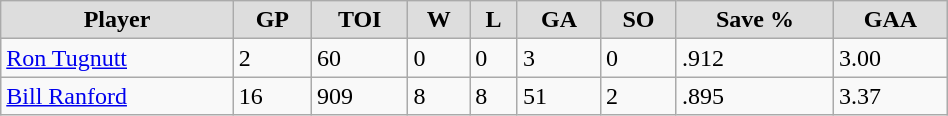<table class="wikitable" style="width:50%;">
<tr style="text-align:center; background:#ddd;">
<td><strong>Player</strong></td>
<td><strong>GP</strong></td>
<td><strong>TOI</strong></td>
<td><strong>W</strong></td>
<td><strong>L</strong></td>
<td><strong>GA</strong></td>
<td><strong>SO</strong></td>
<td><strong>Save %</strong></td>
<td><strong>GAA</strong></td>
</tr>
<tr>
<td><a href='#'>Ron Tugnutt</a></td>
<td>2</td>
<td>60</td>
<td>0</td>
<td>0</td>
<td>3</td>
<td>0</td>
<td>.912</td>
<td>3.00</td>
</tr>
<tr>
<td><a href='#'>Bill Ranford</a></td>
<td>16</td>
<td>909</td>
<td>8</td>
<td>8</td>
<td>51</td>
<td>2</td>
<td>.895</td>
<td>3.37</td>
</tr>
</table>
